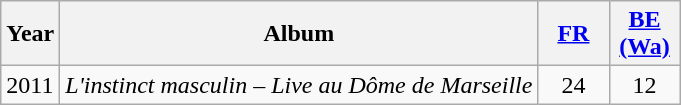<table class="wikitable">
<tr>
<th>Year</th>
<th>Album</th>
<th width="40"><a href='#'>FR</a><br></th>
<th width="40"><a href='#'>BE <br>(Wa)</a><br></th>
</tr>
<tr>
<td>2011</td>
<td><em>L'instinct masculin – Live au Dôme de Marseille</em></td>
<td align="center">24</td>
<td align="center">12</td>
</tr>
</table>
